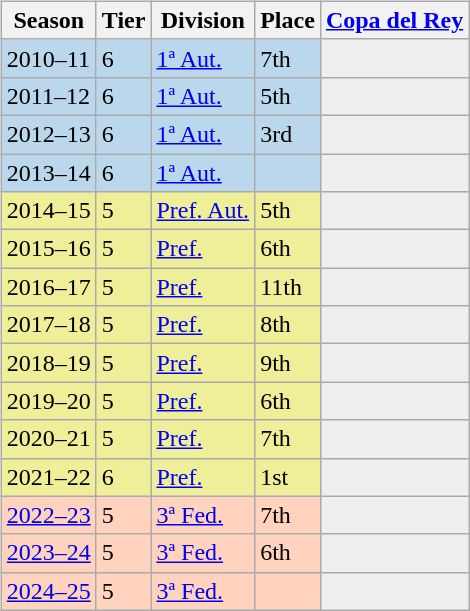<table>
<tr>
<td valign="top" width=0%><br><table class="wikitable">
<tr style="background:#f0f6fa;">
<th>Season</th>
<th>Tier</th>
<th>Division</th>
<th>Place</th>
<th><a href='#'>Copa del Rey</a></th>
</tr>
<tr>
<td style="background:#BBD7EC;">2010–11</td>
<td style="background:#BBD7EC;">6</td>
<td style="background:#BBD7EC;"><a href='#'>1ª Aut.</a></td>
<td style="background:#BBD7EC;">7th</td>
<th style="background:#efefef;"></th>
</tr>
<tr>
<td style="background:#BBD7EC;">2011–12</td>
<td style="background:#BBD7EC;">6</td>
<td style="background:#BBD7EC;"><a href='#'>1ª Aut.</a></td>
<td style="background:#BBD7EC;">5th</td>
<th style="background:#efefef;"></th>
</tr>
<tr>
<td style="background:#BBD7EC;">2012–13</td>
<td style="background:#BBD7EC;">6</td>
<td style="background:#BBD7EC;"><a href='#'>1ª Aut.</a></td>
<td style="background:#BBD7EC;">3rd</td>
<th style="background:#efefef;"></th>
</tr>
<tr>
<td style="background:#BBD7EC;">2013–14</td>
<td style="background:#BBD7EC;">6</td>
<td style="background:#BBD7EC;"><a href='#'>1ª Aut.</a></td>
<td style="background:#BBD7EC;"></td>
<th style="background:#efefef;"></th>
</tr>
<tr>
<td style="background:#EFEF99;">2014–15</td>
<td style="background:#EFEF99;">5</td>
<td style="background:#EFEF99;"><a href='#'>Pref. Aut.</a></td>
<td style="background:#EFEF99;">5th</td>
<th style="background:#efefef;"></th>
</tr>
<tr>
<td style="background:#EFEF99;">2015–16</td>
<td style="background:#EFEF99;">5</td>
<td style="background:#EFEF99;"><a href='#'>Pref.</a></td>
<td style="background:#EFEF99;">6th</td>
<th style="background:#efefef;"></th>
</tr>
<tr>
<td style="background:#EFEF99;">2016–17</td>
<td style="background:#EFEF99;">5</td>
<td style="background:#EFEF99;"><a href='#'>Pref.</a></td>
<td style="background:#EFEF99;">11th</td>
<th style="background:#efefef;"></th>
</tr>
<tr>
<td style="background:#EFEF99;">2017–18</td>
<td style="background:#EFEF99;">5</td>
<td style="background:#EFEF99;"><a href='#'>Pref.</a></td>
<td style="background:#EFEF99;">8th</td>
<th style="background:#efefef;"></th>
</tr>
<tr>
<td style="background:#EFEF99;">2018–19</td>
<td style="background:#EFEF99;">5</td>
<td style="background:#EFEF99;"><a href='#'>Pref.</a></td>
<td style="background:#EFEF99;">9th</td>
<th style="background:#efefef;"></th>
</tr>
<tr>
<td style="background:#EFEF99;">2019–20</td>
<td style="background:#EFEF99;">5</td>
<td style="background:#EFEF99;"><a href='#'>Pref.</a></td>
<td style="background:#EFEF99;">6th</td>
<th style="background:#efefef;"></th>
</tr>
<tr>
<td style="background:#EFEF99;">2020–21</td>
<td style="background:#EFEF99;">5</td>
<td style="background:#EFEF99;"><a href='#'>Pref.</a></td>
<td style="background:#EFEF99;">7th</td>
<th style="background:#efefef;"></th>
</tr>
<tr>
<td style="background:#EFEF99;">2021–22</td>
<td style="background:#EFEF99;">6</td>
<td style="background:#EFEF99;"><a href='#'>Pref.</a></td>
<td style="background:#EFEF99;">1st</td>
<th style="background:#efefef;"></th>
</tr>
<tr>
<td style="background:#FFD3BD;"><a href='#'>2022–23</a></td>
<td style="background:#FFD3BD;">5</td>
<td style="background:#FFD3BD;"><a href='#'>3ª Fed.</a></td>
<td style="background:#FFD3BD;">7th</td>
<th style="background:#efefef;"></th>
</tr>
<tr>
<td style="background:#FFD3BD;"><a href='#'>2023–24</a></td>
<td style="background:#FFD3BD;">5</td>
<td style="background:#FFD3BD;"><a href='#'>3ª Fed.</a></td>
<td style="background:#FFD3BD;">6th</td>
<th style="background:#efefef;"></th>
</tr>
<tr>
<td style="background:#FFD3BD;"><a href='#'>2024–25</a></td>
<td style="background:#FFD3BD;">5</td>
<td style="background:#FFD3BD;"><a href='#'>3ª Fed.</a></td>
<td style="background:#FFD3BD;"></td>
<th style="background:#efefef;"></th>
</tr>
</table>
</td>
</tr>
</table>
